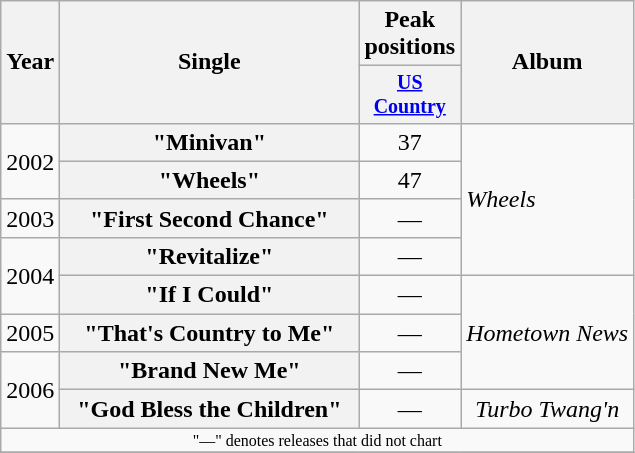<table class="wikitable plainrowheaders" style="text-align:center;">
<tr>
<th rowspan="2">Year</th>
<th rowspan="2" style="width:12em;">Single</th>
<th colspan="1">Peak positions</th>
<th rowspan="2">Album</th>
</tr>
<tr style="font-size:smaller;">
<th width="50"><a href='#'>US Country</a><br></th>
</tr>
<tr>
<td rowspan="2">2002</td>
<th scope="row">"Minivan"</th>
<td>37</td>
<td align="left" rowspan="4"><em>Wheels</em></td>
</tr>
<tr>
<th scope="row">"Wheels"</th>
<td>47</td>
</tr>
<tr>
<td>2003</td>
<th scope="row">"First Second Chance"</th>
<td>—</td>
</tr>
<tr>
<td rowspan="2">2004</td>
<th scope="row">"Revitalize"</th>
<td>—</td>
</tr>
<tr>
<th scope="row">"If I Could"</th>
<td>—</td>
<td align="left" rowspan="3"><em>Hometown News</em></td>
</tr>
<tr>
<td>2005</td>
<th scope="row">"That's Country to Me"</th>
<td>—</td>
</tr>
<tr>
<td rowspan=2>2006</td>
<th scope="row">"Brand New Me"</th>
<td>—</td>
</tr>
<tr>
<th scope="row">"God Bless the Children" </th>
<td>—</td>
<td><em>Turbo Twang'n</em></td>
</tr>
<tr>
<td colspan="10" style="font-size:8pt">"—" denotes releases that did not chart</td>
</tr>
<tr>
</tr>
</table>
